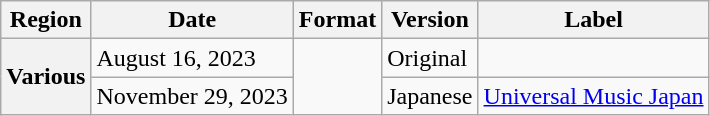<table class="wikitable plainrowheaders">
<tr>
<th scope="col">Region</th>
<th scope="col">Date</th>
<th scope="col">Format</th>
<th scope="col">Version</th>
<th scope="col">Label</th>
</tr>
<tr>
<th scope="row" rowspan="2">Various </th>
<td>August 16, 2023</td>
<td rowspan="2"></td>
<td>Original</td>
<td></td>
</tr>
<tr>
<td>November 29, 2023</td>
<td>Japanese</td>
<td><a href='#'>Universal Music Japan</a></td>
</tr>
</table>
